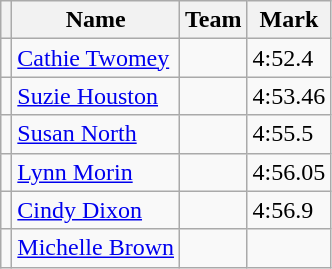<table class=wikitable>
<tr>
<th></th>
<th>Name</th>
<th>Team</th>
<th>Mark</th>
</tr>
<tr>
<td></td>
<td><a href='#'>Cathie Twomey</a></td>
<td></td>
<td>4:52.4</td>
</tr>
<tr>
<td></td>
<td><a href='#'>Suzie Houston</a></td>
<td></td>
<td>4:53.46</td>
</tr>
<tr>
<td></td>
<td><a href='#'>Susan North</a></td>
<td></td>
<td>4:55.5</td>
</tr>
<tr>
<td></td>
<td><a href='#'>Lynn Morin</a></td>
<td></td>
<td>4:56.05</td>
</tr>
<tr>
<td></td>
<td><a href='#'>Cindy Dixon</a></td>
<td></td>
<td>4:56.9</td>
</tr>
<tr>
<td></td>
<td><a href='#'>Michelle Brown</a></td>
<td></td>
<td></td>
</tr>
</table>
